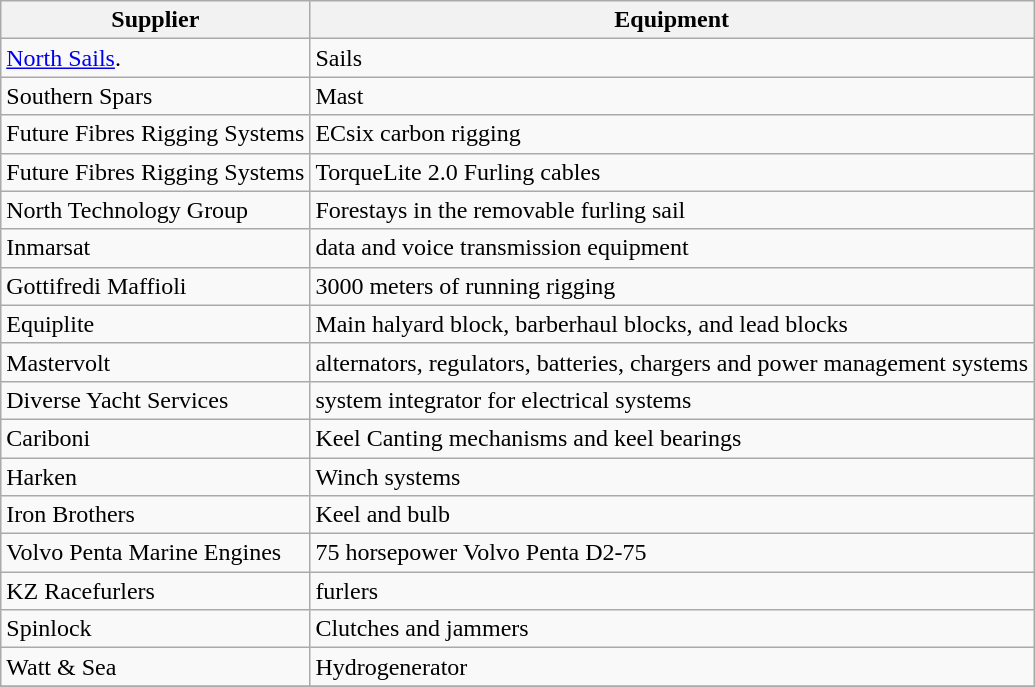<table class="wikitable">
<tr>
<th>Supplier</th>
<th>Equipment</th>
</tr>
<tr>
<td><a href='#'>North Sails</a>.</td>
<td>Sails</td>
</tr>
<tr>
<td>Southern Spars</td>
<td>Mast</td>
</tr>
<tr>
<td>Future Fibres Rigging Systems </td>
<td>ECsix carbon rigging</td>
</tr>
<tr>
<td>Future Fibres Rigging Systems </td>
<td>TorqueLite 2.0 Furling cables</td>
</tr>
<tr>
<td>North Technology Group  </td>
<td>Forestays in the removable furling sail</td>
</tr>
<tr>
<td>Inmarsat </td>
<td>data and voice transmission equipment</td>
</tr>
<tr>
<td>Gottifredi Maffioli</td>
<td>3000 meters of running rigging</td>
</tr>
<tr>
<td>Equiplite</td>
<td>Main halyard block, barberhaul blocks, and lead blocks</td>
</tr>
<tr>
<td>Mastervolt</td>
<td>alternators, regulators, batteries, chargers and power management systems</td>
</tr>
<tr>
<td>Diverse Yacht Services</td>
<td>system integrator for electrical systems</td>
</tr>
<tr>
<td>Cariboni </td>
<td>Keel Canting mechanisms and keel bearings</td>
</tr>
<tr>
<td>Harken</td>
<td>Winch systems</td>
</tr>
<tr>
<td>Iron Brothers</td>
<td>Keel and bulb</td>
</tr>
<tr>
<td>Volvo Penta Marine Engines</td>
<td>75 horsepower Volvo Penta D2-75</td>
</tr>
<tr>
<td>KZ Racefurlers</td>
<td>furlers</td>
</tr>
<tr>
<td>Spinlock </td>
<td>Clutches and jammers</td>
</tr>
<tr>
<td>Watt & Sea</td>
<td>Hydrogenerator</td>
</tr>
<tr>
</tr>
</table>
